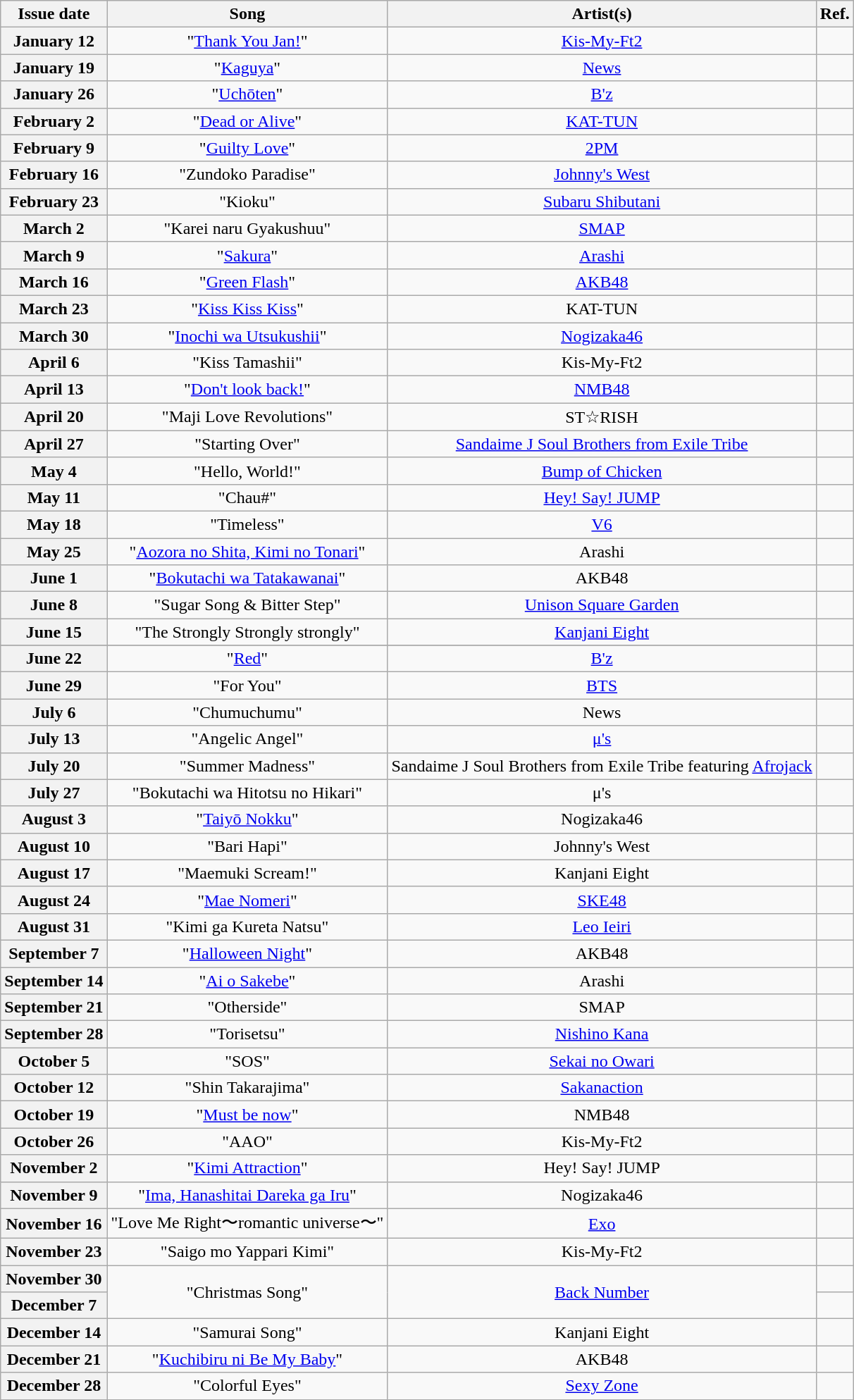<table class="wikitable plainrowheaders" style="text-align: center">
<tr>
<th>Issue date</th>
<th>Song</th>
<th>Artist(s)</th>
<th>Ref.</th>
</tr>
<tr>
<th scope="row">January 12</th>
<td>"<a href='#'>Thank You Jan!</a>"</td>
<td><a href='#'>Kis-My-Ft2</a></td>
<td></td>
</tr>
<tr>
<th scope="row">January 19</th>
<td>"<a href='#'>Kaguya</a>"</td>
<td><a href='#'>News</a></td>
<td></td>
</tr>
<tr>
<th scope="row">January 26</th>
<td>"<a href='#'>Uchōten</a>"</td>
<td><a href='#'>B'z</a></td>
<td></td>
</tr>
<tr>
<th scope="row">February 2</th>
<td>"<a href='#'>Dead or Alive</a>"</td>
<td><a href='#'>KAT-TUN</a></td>
<td></td>
</tr>
<tr>
<th scope="row">February 9</th>
<td>"<a href='#'>Guilty Love</a>"</td>
<td><a href='#'>2PM</a></td>
<td></td>
</tr>
<tr>
<th scope="row">February 16</th>
<td>"Zundoko Paradise"</td>
<td><a href='#'>Johnny's West</a></td>
<td></td>
</tr>
<tr>
<th scope="row">February 23</th>
<td>"Kioku"</td>
<td><a href='#'>Subaru Shibutani</a></td>
<td></td>
</tr>
<tr>
<th scope="row">March 2</th>
<td>"Karei naru Gyakushuu"</td>
<td><a href='#'>SMAP</a></td>
<td></td>
</tr>
<tr>
<th scope="row">March 9</th>
<td rowspan="1">"<a href='#'>Sakura</a>"</td>
<td rowspan="1"><a href='#'>Arashi</a></td>
<td></td>
</tr>
<tr>
<th scope="row">March 16</th>
<td rowspan="1">"<a href='#'>Green Flash</a>"</td>
<td rowspan="1"><a href='#'>AKB48</a></td>
<td></td>
</tr>
<tr>
<th scope="row">March 23</th>
<td rowspan="1">"<a href='#'>Kiss Kiss Kiss</a>"</td>
<td rowspan="1">KAT-TUN</td>
<td></td>
</tr>
<tr>
<th scope="row">March 30</th>
<td rowspan="1">"<a href='#'>Inochi wa Utsukushii</a>"</td>
<td rowspan="1"><a href='#'>Nogizaka46</a></td>
<td></td>
</tr>
<tr>
<th scope="row">April 6</th>
<td rowspan="1">"Kiss Tamashii"</td>
<td rowspan="1">Kis-My-Ft2</td>
<td></td>
</tr>
<tr>
<th scope="row">April 13</th>
<td rowspan="1">"<a href='#'>Don't look back!</a>"</td>
<td rowspan="1"><a href='#'>NMB48</a></td>
<td></td>
</tr>
<tr>
<th scope="row">April 20</th>
<td rowspan="1">"Maji Love Revolutions"</td>
<td rowspan="1">ST☆RISH</td>
<td></td>
</tr>
<tr>
<th scope="row">April 27</th>
<td rowspan="1">"Starting Over"</td>
<td rowspan="1"><a href='#'>Sandaime J Soul Brothers from Exile Tribe</a></td>
<td></td>
</tr>
<tr>
<th scope="row">May 4</th>
<td rowspan="1">"Hello, World!"</td>
<td rowspan="1"><a href='#'>Bump of Chicken</a></td>
<td></td>
</tr>
<tr>
<th scope="row">May 11</th>
<td rowspan="1">"Chau#"</td>
<td rowspan="1"><a href='#'>Hey! Say! JUMP</a></td>
<td></td>
</tr>
<tr>
<th scope="row">May 18</th>
<td rowspan="1">"Timeless"</td>
<td rowspan="1"><a href='#'>V6</a></td>
<td></td>
</tr>
<tr>
<th scope="row">May 25</th>
<td rowspan="1">"<a href='#'>Aozora no Shita, Kimi no Tonari</a>"</td>
<td rowspan="1">Arashi</td>
<td></td>
</tr>
<tr>
<th scope="row">June 1</th>
<td rowspan="1">"<a href='#'>Bokutachi wa Tatakawanai</a>"</td>
<td rowspan="1">AKB48</td>
<td></td>
</tr>
<tr>
<th scope="row">June 8</th>
<td>"Sugar Song & Bitter Step"</td>
<td><a href='#'>Unison Square Garden</a></td>
<td></td>
</tr>
<tr>
<th scope="row">June 15</th>
<td>"The Strongly Strongly strongly"</td>
<td><a href='#'>Kanjani Eight</a></td>
<td></td>
</tr>
<tr>
</tr>
<tr>
<th scope="row">June 22</th>
<td>"<a href='#'>Red</a>"</td>
<td><a href='#'>B'z</a></td>
<td></td>
</tr>
<tr>
<th scope="row">June 29</th>
<td>"For You"</td>
<td><a href='#'>BTS</a></td>
<td></td>
</tr>
<tr>
<th scope="row">July 6</th>
<td>"Chumuchumu"</td>
<td>News</td>
<td></td>
</tr>
<tr>
<th scope="row">July 13</th>
<td>"Angelic Angel"</td>
<td><a href='#'>μ's</a></td>
<td></td>
</tr>
<tr>
<th scope="row">July 20</th>
<td>"Summer Madness"</td>
<td>Sandaime J Soul Brothers from Exile Tribe featuring <a href='#'>Afrojack</a></td>
<td></td>
</tr>
<tr>
<th scope="row">July 27</th>
<td>"Bokutachi wa Hitotsu no Hikari"</td>
<td>μ's</td>
<td></td>
</tr>
<tr>
<th scope="row">August 3</th>
<td>"<a href='#'>Taiyō Nokku</a>"</td>
<td>Nogizaka46</td>
<td></td>
</tr>
<tr>
<th scope="row">August 10</th>
<td>"Bari Hapi"</td>
<td>Johnny's West</td>
<td></td>
</tr>
<tr>
<th scope="row">August 17</th>
<td>"Maemuki Scream!"</td>
<td>Kanjani Eight</td>
<td></td>
</tr>
<tr>
<th scope="row">August 24</th>
<td>"<a href='#'>Mae Nomeri</a>"</td>
<td><a href='#'>SKE48</a></td>
<td></td>
</tr>
<tr>
<th scope="row">August 31</th>
<td>"Kimi ga Kureta Natsu"</td>
<td><a href='#'>Leo Ieiri</a></td>
<td></td>
</tr>
<tr>
<th scope="row">September 7</th>
<td>"<a href='#'>Halloween Night</a>"</td>
<td>AKB48</td>
<td></td>
</tr>
<tr>
<th scope="row">September 14</th>
<td>"<a href='#'>Ai o Sakebe</a>"</td>
<td>Arashi</td>
<td></td>
</tr>
<tr>
<th scope="row">September 21</th>
<td>"Otherside"</td>
<td>SMAP</td>
<td></td>
</tr>
<tr>
<th scope="row">September 28</th>
<td>"Torisetsu"</td>
<td><a href='#'>Nishino Kana</a></td>
<td></td>
</tr>
<tr>
<th scope="row">October 5</th>
<td>"SOS"</td>
<td><a href='#'>Sekai no Owari</a></td>
<td></td>
</tr>
<tr>
<th scope="row">October 12</th>
<td>"Shin Takarajima"</td>
<td><a href='#'>Sakanaction</a></td>
<td></td>
</tr>
<tr>
<th scope="row">October 19</th>
<td>"<a href='#'>Must be now</a>"</td>
<td>NMB48</td>
<td></td>
</tr>
<tr>
<th scope="row">October 26</th>
<td>"AAO"</td>
<td>Kis-My-Ft2</td>
<td></td>
</tr>
<tr>
<th scope="row">November 2</th>
<td>"<a href='#'>Kimi Attraction</a>"</td>
<td>Hey! Say! JUMP</td>
<td></td>
</tr>
<tr>
<th scope="row">November 9</th>
<td>"<a href='#'>Ima, Hanashitai Dareka ga Iru</a>"</td>
<td>Nogizaka46</td>
<td></td>
</tr>
<tr>
<th scope="row">November 16</th>
<td>"Love Me Right〜romantic universe〜"</td>
<td><a href='#'>Exo</a></td>
<td></td>
</tr>
<tr>
<th scope="row">November 23</th>
<td>"Saigo mo Yappari Kimi"</td>
<td>Kis-My-Ft2</td>
<td></td>
</tr>
<tr>
<th scope="row">November 30</th>
<td rowspan="2">"Christmas Song"</td>
<td rowspan="2"><a href='#'>Back Number</a></td>
<td></td>
</tr>
<tr>
<th scope="row">December 7</th>
<td></td>
</tr>
<tr>
<th scope="row">December 14</th>
<td>"Samurai Song"</td>
<td>Kanjani Eight</td>
<td></td>
</tr>
<tr>
<th scope="row">December 21</th>
<td>"<a href='#'>Kuchibiru ni Be My Baby</a>"</td>
<td>AKB48</td>
<td></td>
</tr>
<tr>
<th scope="row">December 28</th>
<td>"Colorful Eyes"</td>
<td><a href='#'>Sexy Zone</a></td>
<td></td>
</tr>
</table>
